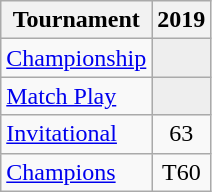<table class="wikitable" style="text-align:center;">
<tr>
<th>Tournament</th>
<th>2019</th>
</tr>
<tr>
<td align="left"><a href='#'>Championship</a></td>
<td style="background:#eeeeee;"></td>
</tr>
<tr>
<td align="left"><a href='#'>Match Play</a></td>
<td style="background:#eeeeee;"></td>
</tr>
<tr>
<td align="left"><a href='#'>Invitational</a></td>
<td>63</td>
</tr>
<tr>
<td align="left"><a href='#'>Champions</a></td>
<td>T60</td>
</tr>
</table>
